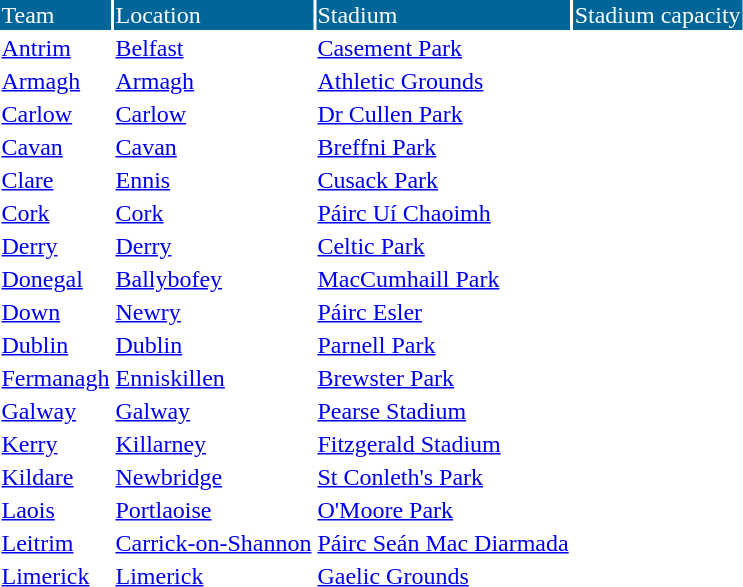<table cellpadding="1" 1px #aaa 90%;">
<tr style="background:#069; color:white;">
<td>Team</td>
<td>Location</td>
<td>Stadium</td>
<td>Stadium capacity</td>
</tr>
<tr>
<td><a href='#'>Antrim</a></td>
<td><a href='#'>Belfast</a></td>
<td><a href='#'>Casement Park</a></td>
<td></td>
</tr>
<tr>
<td><a href='#'>Armagh</a></td>
<td><a href='#'>Armagh</a></td>
<td><a href='#'>Athletic Grounds</a></td>
<td></td>
</tr>
<tr>
<td><a href='#'>Carlow</a></td>
<td><a href='#'>Carlow</a></td>
<td><a href='#'>Dr Cullen Park</a></td>
<td></td>
</tr>
<tr>
<td><a href='#'>Cavan</a></td>
<td><a href='#'>Cavan</a></td>
<td><a href='#'>Breffni Park</a></td>
<td></td>
</tr>
<tr>
<td><a href='#'>Clare</a></td>
<td><a href='#'>Ennis</a></td>
<td><a href='#'>Cusack Park</a></td>
<td></td>
</tr>
<tr>
<td><a href='#'>Cork</a></td>
<td><a href='#'>Cork</a></td>
<td><a href='#'>Páirc Uí Chaoimh</a></td>
<td></td>
</tr>
<tr>
<td><a href='#'>Derry</a></td>
<td><a href='#'>Derry</a></td>
<td><a href='#'>Celtic Park</a></td>
<td></td>
</tr>
<tr>
<td><a href='#'>Donegal</a></td>
<td><a href='#'>Ballybofey</a></td>
<td><a href='#'>MacCumhaill Park</a></td>
<td></td>
</tr>
<tr>
<td><a href='#'>Down</a></td>
<td><a href='#'>Newry</a></td>
<td><a href='#'>Páirc Esler</a></td>
<td></td>
</tr>
<tr>
<td><a href='#'>Dublin</a></td>
<td><a href='#'>Dublin</a></td>
<td><a href='#'>Parnell Park</a></td>
<td></td>
</tr>
<tr>
<td><a href='#'>Fermanagh</a></td>
<td><a href='#'>Enniskillen</a></td>
<td><a href='#'>Brewster Park</a></td>
<td></td>
</tr>
<tr>
<td><a href='#'>Galway</a></td>
<td><a href='#'>Galway</a></td>
<td><a href='#'>Pearse Stadium</a></td>
<td></td>
</tr>
<tr>
<td><a href='#'>Kerry</a></td>
<td><a href='#'>Killarney</a></td>
<td><a href='#'>Fitzgerald Stadium</a></td>
<td></td>
</tr>
<tr>
<td><a href='#'>Kildare</a></td>
<td><a href='#'>Newbridge</a></td>
<td><a href='#'>St Conleth's Park</a></td>
<td></td>
</tr>
<tr>
<td><a href='#'>Laois</a></td>
<td><a href='#'>Portlaoise</a></td>
<td><a href='#'>O'Moore Park</a></td>
<td></td>
</tr>
<tr>
<td><a href='#'>Leitrim</a></td>
<td><a href='#'>Carrick-on-Shannon</a></td>
<td><a href='#'>Páirc Seán Mac Diarmada</a></td>
<td></td>
</tr>
<tr>
<td><a href='#'>Limerick</a></td>
<td><a href='#'>Limerick</a></td>
<td><a href='#'>Gaelic Grounds</a></td>
<td></td>
</tr>
</table>
